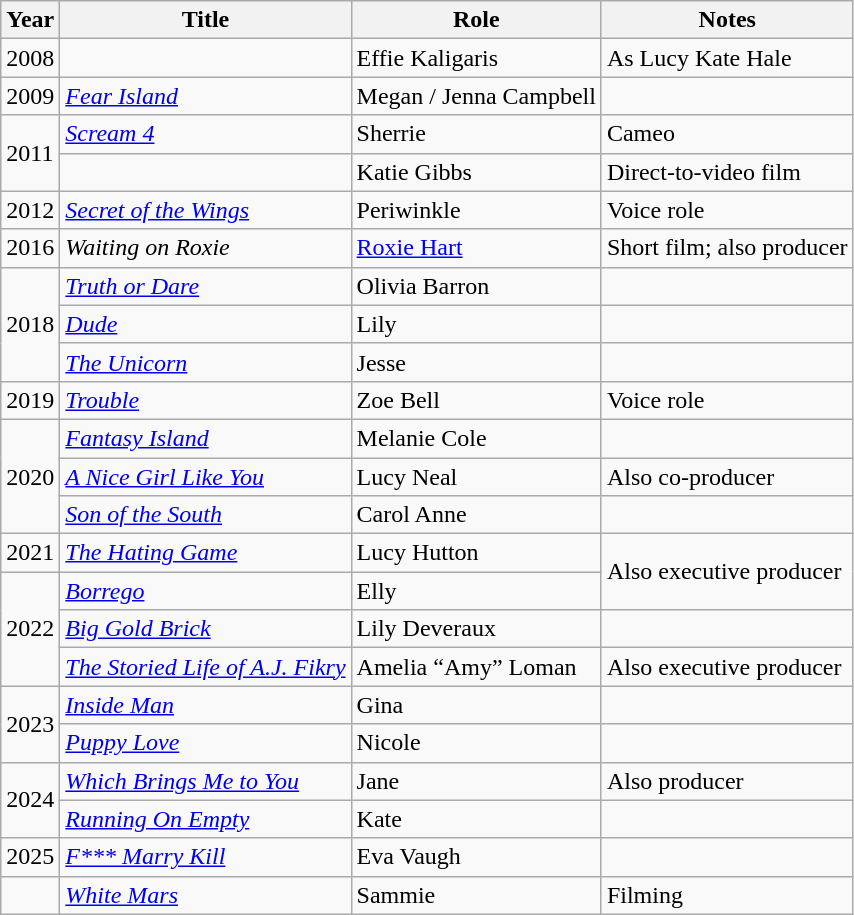<table class="wikitable sortable">
<tr>
<th>Year</th>
<th>Title</th>
<th>Role</th>
<th class="unsortable">Notes</th>
</tr>
<tr>
<td>2008</td>
<td><em></em></td>
<td>Effie Kaligaris</td>
<td>As Lucy Kate Hale</td>
</tr>
<tr>
<td>2009</td>
<td><em><a href='#'>Fear Island</a></em></td>
<td>Megan / Jenna Campbell</td>
<td></td>
</tr>
<tr>
<td rowspan="2">2011</td>
<td><em><a href='#'>Scream 4</a></em></td>
<td>Sherrie</td>
<td>Cameo</td>
</tr>
<tr>
<td><em></em></td>
<td>Katie Gibbs</td>
<td>Direct-to-video film</td>
</tr>
<tr>
<td>2012</td>
<td><em><a href='#'>Secret of the Wings</a></em></td>
<td>Periwinkle</td>
<td>Voice role</td>
</tr>
<tr>
<td>2016</td>
<td><em>Waiting on Roxie</em></td>
<td><a href='#'>Roxie Hart</a></td>
<td>Short film; also producer</td>
</tr>
<tr>
<td rowspan="3">2018</td>
<td><em><a href='#'>Truth or Dare</a></em></td>
<td>Olivia Barron</td>
<td></td>
</tr>
<tr>
<td><em><a href='#'>Dude</a></em></td>
<td>Lily</td>
<td></td>
</tr>
<tr>
<td><em><a href='#'>The Unicorn</a></em></td>
<td>Jesse</td>
<td></td>
</tr>
<tr>
<td>2019</td>
<td><em><a href='#'>Trouble</a></em></td>
<td>Zoe Bell</td>
<td>Voice role</td>
</tr>
<tr>
<td rowspan="3">2020</td>
<td><em><a href='#'>Fantasy Island</a></em></td>
<td>Melanie Cole</td>
<td></td>
</tr>
<tr>
<td><em><a href='#'>A Nice Girl Like You</a></em></td>
<td>Lucy Neal</td>
<td>Also co-producer</td>
</tr>
<tr>
<td><em><a href='#'>Son of the South</a></em></td>
<td>Carol Anne</td>
<td></td>
</tr>
<tr>
<td>2021</td>
<td><em><a href='#'>The Hating Game</a></em></td>
<td>Lucy Hutton</td>
<td rowspan="2">Also executive producer</td>
</tr>
<tr>
<td rowspan="3">2022</td>
<td><em><a href='#'>Borrego</a></em></td>
<td>Elly</td>
</tr>
<tr>
<td><em><a href='#'>Big Gold Brick</a></em></td>
<td>Lily Deveraux</td>
<td></td>
</tr>
<tr>
<td><em><a href='#'>The Storied Life of A.J.  Fikry</a></em></td>
<td>Amelia “Amy” Loman</td>
<td>Also executive producer</td>
</tr>
<tr>
<td rowspan="2">2023</td>
<td><em><a href='#'>Inside Man</a></em></td>
<td>Gina</td>
<td></td>
</tr>
<tr>
<td><em><a href='#'>Puppy Love</a></em></td>
<td>Nicole</td>
<td></td>
</tr>
<tr>
<td rowspan="2">2024</td>
<td><em><a href='#'>Which Brings Me to You</a></em></td>
<td>Jane</td>
<td>Also producer</td>
</tr>
<tr>
<td><em><a href='#'>Running On Empty</a></em></td>
<td>Kate</td>
<td></td>
</tr>
<tr>
<td>2025</td>
<td><em><a href='#'>F*** Marry Kill</a></em></td>
<td>Eva Vaugh</td>
<td></td>
</tr>
<tr>
<td></td>
<td><em><a href='#'>White Mars</a></em></td>
<td>Sammie</td>
<td>Filming</td>
</tr>
</table>
